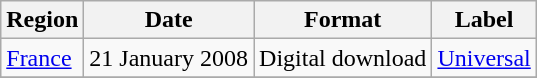<table class=wikitable>
<tr>
<th>Region</th>
<th>Date</th>
<th>Format</th>
<th>Label</th>
</tr>
<tr>
<td><a href='#'>France</a></td>
<td>21 January 2008</td>
<td>Digital download</td>
<td><a href='#'>Universal</a></td>
</tr>
<tr>
</tr>
</table>
